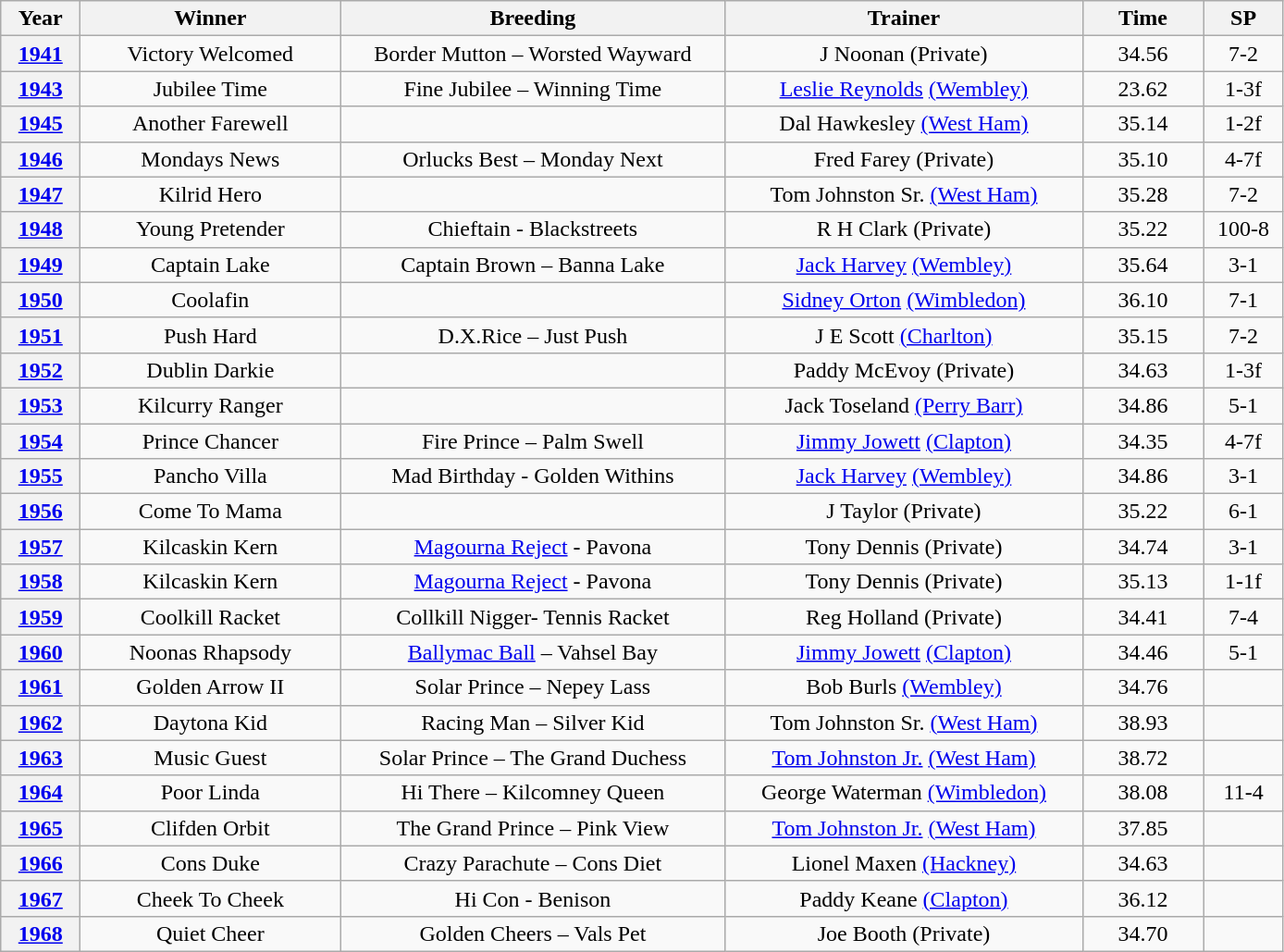<table class="wikitable" style="text-align:center">
<tr>
<th width=50>Year</th>
<th width=180>Winner</th>
<th width=270>Breeding</th>
<th width=250>Trainer</th>
<th width=80>Time</th>
<th width=50>SP</th>
</tr>
<tr>
<th><a href='#'>1941</a></th>
<td>Victory Welcomed</td>
<td>Border Mutton – Worsted Wayward</td>
<td>J Noonan (Private)</td>
<td>34.56</td>
<td>7-2</td>
</tr>
<tr>
<th><a href='#'>1943</a></th>
<td>Jubilee Time</td>
<td>Fine Jubilee – Winning Time</td>
<td><a href='#'>Leslie Reynolds</a> <a href='#'>(Wembley)</a></td>
<td>23.62</td>
<td>1-3f</td>
</tr>
<tr>
<th><a href='#'>1945</a></th>
<td>Another Farewell</td>
<td></td>
<td>Dal Hawkesley <a href='#'>(West Ham)</a></td>
<td>35.14</td>
<td>1-2f</td>
</tr>
<tr>
<th><a href='#'>1946</a></th>
<td>Mondays News</td>
<td>Orlucks Best – Monday Next</td>
<td>Fred Farey (Private)</td>
<td>35.10</td>
<td>4-7f</td>
</tr>
<tr>
<th><a href='#'>1947</a></th>
<td>Kilrid Hero</td>
<td></td>
<td>Tom Johnston Sr. <a href='#'>(West Ham)</a></td>
<td>35.28</td>
<td>7-2</td>
</tr>
<tr>
<th><a href='#'>1948</a></th>
<td>Young Pretender</td>
<td>Chieftain - Blackstreets</td>
<td>R H Clark (Private)</td>
<td>35.22</td>
<td>100-8</td>
</tr>
<tr>
<th><a href='#'>1949</a></th>
<td>Captain Lake</td>
<td>Captain Brown – Banna Lake</td>
<td><a href='#'>Jack Harvey</a> <a href='#'>(Wembley)</a></td>
<td>35.64</td>
<td>3-1</td>
</tr>
<tr>
<th><a href='#'>1950</a></th>
<td>Coolafin</td>
<td></td>
<td><a href='#'>Sidney Orton</a> <a href='#'>(Wimbledon)</a></td>
<td>36.10</td>
<td>7-1</td>
</tr>
<tr>
<th><a href='#'>1951</a></th>
<td>Push Hard</td>
<td>D.X.Rice – Just Push</td>
<td>J E Scott <a href='#'>(Charlton)</a></td>
<td>35.15</td>
<td>7-2</td>
</tr>
<tr>
<th><a href='#'>1952</a></th>
<td>Dublin Darkie</td>
<td></td>
<td>Paddy McEvoy (Private)</td>
<td>34.63</td>
<td>1-3f</td>
</tr>
<tr>
<th><a href='#'>1953</a></th>
<td>Kilcurry Ranger</td>
<td></td>
<td>Jack Toseland <a href='#'>(Perry Barr)</a></td>
<td>34.86</td>
<td>5-1</td>
</tr>
<tr>
<th><a href='#'>1954</a></th>
<td>Prince Chancer</td>
<td>Fire Prince – Palm Swell</td>
<td><a href='#'>Jimmy Jowett</a> <a href='#'>(Clapton)</a></td>
<td>34.35</td>
<td>4-7f</td>
</tr>
<tr>
<th><a href='#'>1955</a></th>
<td>Pancho Villa</td>
<td>Mad Birthday - Golden Withins</td>
<td><a href='#'>Jack Harvey</a> <a href='#'>(Wembley)</a></td>
<td>34.86</td>
<td>3-1</td>
</tr>
<tr>
<th><a href='#'>1956</a></th>
<td>Come To Mama</td>
<td></td>
<td>J Taylor (Private)</td>
<td>35.22</td>
<td>6-1</td>
</tr>
<tr>
<th><a href='#'>1957</a></th>
<td>Kilcaskin Kern</td>
<td><a href='#'>Magourna Reject</a> - Pavona</td>
<td>Tony Dennis (Private)</td>
<td>34.74</td>
<td>3-1</td>
</tr>
<tr>
<th><a href='#'>1958</a></th>
<td>Kilcaskin Kern</td>
<td><a href='#'>Magourna Reject</a> - Pavona</td>
<td>Tony Dennis (Private)</td>
<td>35.13</td>
<td>1-1f</td>
</tr>
<tr>
<th><a href='#'>1959</a></th>
<td>Coolkill Racket</td>
<td>Collkill Nigger- Tennis Racket</td>
<td>Reg Holland (Private)</td>
<td>34.41</td>
<td>7-4</td>
</tr>
<tr>
<th><a href='#'>1960</a></th>
<td>Noonas Rhapsody</td>
<td><a href='#'>Ballymac Ball</a> – Vahsel Bay</td>
<td><a href='#'>Jimmy Jowett</a> <a href='#'>(Clapton)</a></td>
<td>34.46</td>
<td>5-1</td>
</tr>
<tr>
<th><a href='#'>1961</a></th>
<td>Golden Arrow II</td>
<td>Solar Prince – Nepey Lass</td>
<td>Bob Burls <a href='#'>(Wembley)</a></td>
<td>34.76</td>
<td></td>
</tr>
<tr>
<th><a href='#'>1962</a></th>
<td>Daytona Kid</td>
<td>Racing Man – Silver Kid</td>
<td>Tom Johnston Sr. <a href='#'>(West Ham)</a></td>
<td>38.93</td>
<td></td>
</tr>
<tr>
<th><a href='#'>1963</a></th>
<td>Music Guest</td>
<td>Solar Prince – The Grand Duchess</td>
<td><a href='#'>Tom Johnston Jr.</a> <a href='#'>(West Ham)</a></td>
<td>38.72</td>
<td></td>
</tr>
<tr>
<th><a href='#'>1964</a></th>
<td>Poor Linda</td>
<td>Hi There – Kilcomney Queen</td>
<td>George Waterman <a href='#'>(Wimbledon)</a></td>
<td>38.08</td>
<td>11-4</td>
</tr>
<tr>
<th><a href='#'>1965</a></th>
<td>Clifden Orbit</td>
<td>The Grand Prince – Pink View</td>
<td><a href='#'>Tom Johnston Jr.</a> <a href='#'>(West Ham)</a></td>
<td>37.85</td>
<td></td>
</tr>
<tr>
<th><a href='#'>1966</a></th>
<td>Cons Duke</td>
<td>Crazy Parachute – Cons Diet</td>
<td>Lionel Maxen <a href='#'>(Hackney)</a></td>
<td>34.63</td>
<td></td>
</tr>
<tr>
<th><a href='#'>1967</a></th>
<td>Cheek To Cheek</td>
<td>Hi Con - Benison</td>
<td>Paddy Keane <a href='#'>(Clapton)</a></td>
<td>36.12</td>
<td></td>
</tr>
<tr>
<th><a href='#'>1968</a></th>
<td>Quiet Cheer</td>
<td>Golden Cheers – Vals Pet</td>
<td>Joe Booth (Private)</td>
<td>34.70</td>
<td></td>
</tr>
</table>
